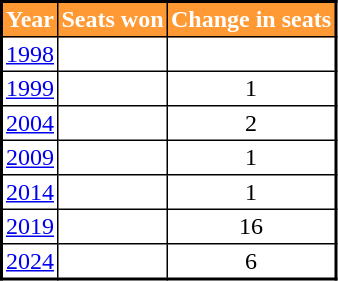<table class="sortable" cellspacing="0" cellpadding="2" border="1" style="border-collapse: collapse; border: 2px #000000 solid; font-size: x-big; width=">
<tr>
<th style="background-color:#FF9933; color:white">Year</th>
<th style="background-color:#FF9933; color:white">Seats won</th>
<th style="background-color:#FF9933; color:white">Change in seats</th>
</tr>
<tr style="text-align:center;">
<td><a href='#'>1998</a></td>
<td></td>
<td></td>
</tr>
<tr style="text-align:center;">
<td><a href='#'>1999</a></td>
<td></td>
<td> 1</td>
</tr>
<tr style="text-align:center;">
<td><a href='#'>2004</a></td>
<td></td>
<td> 2</td>
</tr>
<tr style="text-align:center;">
<td><a href='#'>2009</a></td>
<td></td>
<td> 1</td>
</tr>
<tr style="text-align:center;">
<td><a href='#'>2014</a></td>
<td></td>
<td> 1</td>
</tr>
<tr style="text-align:center;">
<td><a href='#'>2019</a></td>
<td></td>
<td> 16</td>
</tr>
<tr style="text-align:center;">
<td><a href='#'>2024</a></td>
<td></td>
<td> 6</td>
</tr>
</table>
